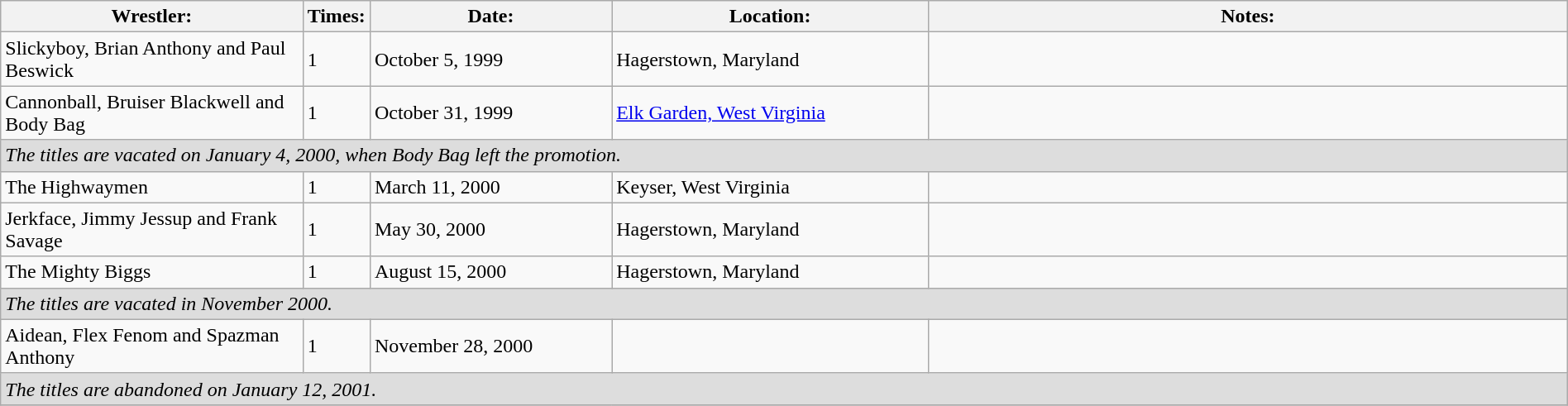<table class="wikitable" width=100%>
<tr>
<th width=20%>Wrestler:</th>
<th width=0%>Times:</th>
<th width=16%>Date:</th>
<th width=21%>Location:</th>
<th width=43%>Notes:</th>
</tr>
<tr>
<td>Slickyboy, Brian Anthony and Paul Beswick</td>
<td>1</td>
<td>October 5, 1999</td>
<td>Hagerstown, Maryland</td>
<td></td>
</tr>
<tr>
<td>Cannonball, Bruiser Blackwell and Body Bag</td>
<td>1</td>
<td>October 31, 1999</td>
<td><a href='#'>Elk Garden, West Virginia</a></td>
<td></td>
</tr>
<tr>
<td style="background: #dddddd;" colspan=5><em>The titles are vacated on January 4, 2000, when Body Bag left the promotion.</em></td>
</tr>
<tr>
<td>The Highwaymen<br></td>
<td>1</td>
<td>March 11, 2000</td>
<td>Keyser, West Virginia</td>
<td></td>
</tr>
<tr>
<td>Jerkface, Jimmy Jessup and Frank Savage</td>
<td>1</td>
<td>May 30, 2000</td>
<td>Hagerstown, Maryland</td>
<td></td>
</tr>
<tr>
<td>The Mighty Biggs</td>
<td>1</td>
<td>August 15, 2000</td>
<td>Hagerstown, Maryland</td>
<td></td>
</tr>
<tr>
<td style="background: #dddddd;" colspan=5><em>The titles are vacated in November 2000.</em></td>
</tr>
<tr>
<td>Aidean, Flex Fenom and Spazman Anthony</td>
<td>1</td>
<td>November 28, 2000</td>
<td></td>
<td></td>
</tr>
<tr>
<td style="background: #dddddd;" colspan=5><em>The titles are abandoned on January 12, 2001.</em></td>
</tr>
<tr>
</tr>
</table>
